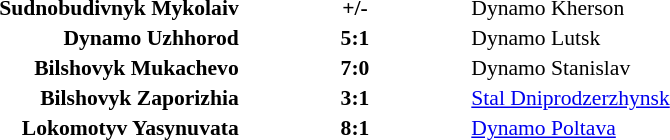<table width=100% cellspacing=1>
<tr>
<th width=20%></th>
<th width=12%></th>
<th width=20%></th>
<th></th>
</tr>
<tr style=font-size:90%>
<td align=right><strong>Sudnobudivnyk Mykolaiv</strong></td>
<td align=center><strong>+/-</strong></td>
<td>Dynamo Kherson</td>
<td align=center></td>
</tr>
<tr style=font-size:90%>
<td align=right><strong>Dynamo Uzhhorod</strong></td>
<td align=center><strong>5:1</strong></td>
<td>Dynamo Lutsk</td>
<td align=center></td>
</tr>
<tr style=font-size:90%>
<td align=right><strong>Bilshovyk Mukachevo</strong></td>
<td align=center><strong>7:0</strong></td>
<td>Dynamo Stanislav</td>
<td align=center></td>
</tr>
<tr style=font-size:90%>
<td align=right><strong>Bilshovyk Zaporizhia</strong></td>
<td align=center><strong>3:1</strong></td>
<td><a href='#'>Stal Dniprodzerzhynsk</a></td>
<td align=center></td>
</tr>
<tr style=font-size:90%>
<td align=right><strong>Lokomotyv Yasynuvata</strong></td>
<td align=center><strong>8:1</strong></td>
<td><a href='#'>Dynamo Poltava</a></td>
<td align=center></td>
</tr>
</table>
